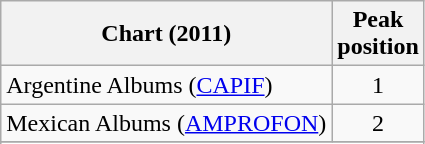<table class="wikitable sortable">
<tr>
<th align="left">Chart (2011)</th>
<th align="left">Peak<br>position</th>
</tr>
<tr>
<td align="left">Argentine Albums (<a href='#'>CAPIF</a>)</td>
<td align="center">1</td>
</tr>
<tr>
<td align="left">Mexican Albums (<a href='#'>AMPROFON</a>)</td>
<td align="center">2</td>
</tr>
<tr>
</tr>
<tr>
</tr>
<tr>
</tr>
</table>
